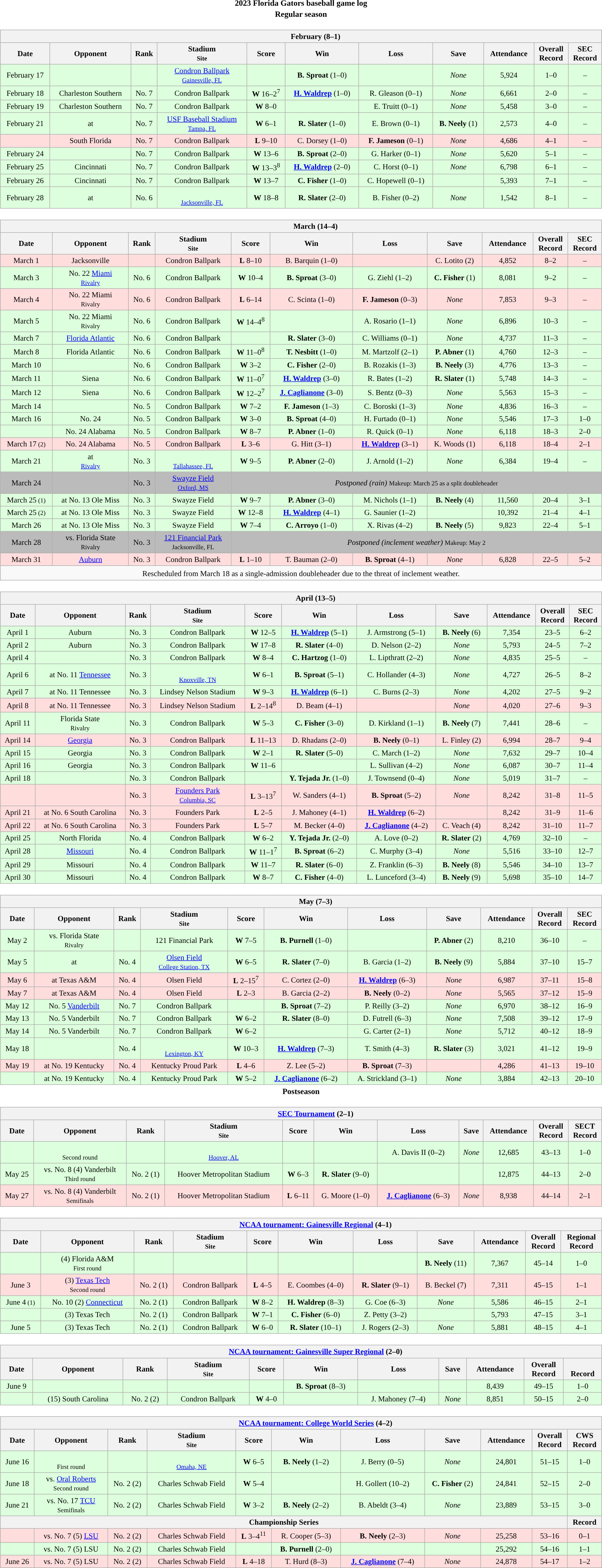<table class="toccolours" width=95% style="clear:both; margin:1.5em auto; text-align:center;">
<tr>
<th colspan=2>2023 Florida Gators baseball game log</th>
</tr>
<tr>
<th colspan=2>Regular season</th>
</tr>
<tr valign="top">
<td><br><table class="wikitable collapsible collapsed" style="margin:auto; width:100%; text-align:center; font-size:95%">
<tr>
<th colspan=12 style="padding-left:4em;">February (8–1)</th>
</tr>
<tr>
<th>Date</th>
<th>Opponent</th>
<th>Rank</th>
<th>Stadium<br><small>Site</small></th>
<th>Score</th>
<th>Win</th>
<th>Loss</th>
<th>Save</th>
<th>Attendance</th>
<th>Overall<br>Record</th>
<th>SEC<br>Record</th>
</tr>
<tr align="center" bgcolor="ddffdd">
<td>February 17</td>
<td></td>
<td></td>
<td><a href='#'>Condron Ballpark</a><br><small><a href='#'>Gainesville, FL</a></small></td>
<td></td>
<td><strong>B. Sproat</strong> (1–0)</td>
<td></td>
<td><em>None</em></td>
<td>5,924</td>
<td>1–0</td>
<td>–</td>
</tr>
<tr align="center" bgcolor="ddffdd">
<td>February 18</td>
<td>Charleston Southern</td>
<td>No. 7</td>
<td>Condron Ballpark</td>
<td><strong>W</strong> 16–2<sup>7</sup></td>
<td><strong><a href='#'>H. Waldrep</a></strong> (1–0)</td>
<td>R. Gleason (0–1)</td>
<td><em>None</em></td>
<td>6,661</td>
<td>2–0</td>
<td>–</td>
</tr>
<tr align="center" bgcolor="ddffdd">
<td>February 19</td>
<td>Charleston Southern</td>
<td>No. 7</td>
<td>Condron Ballpark</td>
<td><strong>W</strong> 8–0</td>
<td></td>
<td>E. Truitt (0–1)</td>
<td><em>None</em></td>
<td>5,458</td>
<td>3–0</td>
<td>–</td>
</tr>
<tr align="center" bgcolor="ddffdd">
<td>February 21</td>
<td>at </td>
<td>No. 7</td>
<td><a href='#'>USF Baseball Stadium</a><br><small><a href='#'>Tampa, FL</a></small></td>
<td><strong>W</strong> 6–1</td>
<td><strong>R. Slater</strong> (1–0)</td>
<td>E. Brown (0–1)</td>
<td><strong>B. Neely</strong> (1)</td>
<td>2,573</td>
<td>4–0</td>
<td>–</td>
</tr>
<tr align="center" bgcolor="ffdddd">
<td></td>
<td>South Florida</td>
<td>No. 7</td>
<td>Condron Ballpark</td>
<td><strong>L</strong> 9–10</td>
<td>C. Dorsey (1–0)</td>
<td><strong>F. Jameson</strong> (0–1)</td>
<td><em>None</em></td>
<td>4,686</td>
<td>4–1</td>
<td>–</td>
</tr>
<tr align="center" bgcolor="ddffdd">
<td>February 24</td>
<td></td>
<td>No. 7</td>
<td>Condron Ballpark</td>
<td><strong>W</strong> 13–6</td>
<td><strong>B. Sproat</strong> (2–0)</td>
<td>G. Harker (0–1)</td>
<td><em>None</em></td>
<td>5,620</td>
<td>5–1</td>
<td>–</td>
</tr>
<tr align="center" bgcolor="ddffdd">
<td>February 25</td>
<td>Cincinnati</td>
<td>No. 7</td>
<td>Condron Ballpark</td>
<td><strong>W</strong> 13–3<sup>8</sup></td>
<td><strong><a href='#'>H. Waldrep</a></strong> (2–0)</td>
<td>C. Horst (0–1)</td>
<td><em>None</em></td>
<td>6,798</td>
<td>6–1</td>
<td>–</td>
</tr>
<tr align="center" bgcolor="ddffdd">
<td>February 26</td>
<td>Cincinnati</td>
<td>No. 7</td>
<td>Condron Ballpark</td>
<td><strong>W</strong> 13–7</td>
<td><strong>C. Fisher</strong> (1–0)</td>
<td>C. Hopewell (0–1)</td>
<td></td>
<td>5,393</td>
<td>7–1</td>
<td>–</td>
</tr>
<tr align="center" bgcolor="ddffdd">
<td>February 28</td>
<td>at </td>
<td>No. 6</td>
<td><br><small><a href='#'>Jacksonville, FL</a></small></td>
<td><strong>W</strong> 18–8</td>
<td><strong>R. Slater</strong> (2–0)</td>
<td>B. Fisher (0–2)</td>
<td><em>None</em></td>
<td>1,542</td>
<td>8–1</td>
<td>–</td>
</tr>
</table>
</td>
</tr>
<tr>
<td><br><table class="wikitable collapsible collapsed" style="margin:auto; width:100%; text-align:center; font-size:95%">
<tr>
<th colspan=12 style="padding-left:4em;">March (14–4)</th>
</tr>
<tr>
<th>Date</th>
<th>Opponent</th>
<th>Rank</th>
<th>Stadium<br><small>Site</small></th>
<th>Score</th>
<th>Win</th>
<th>Loss</th>
<th>Save</th>
<th>Attendance</th>
<th>Overall<br>Record</th>
<th>SEC<br>Record</th>
</tr>
<tr align="center" bgcolor="ffdddd">
<td>March 1</td>
<td>Jacksonville</td>
<td></td>
<td>Condron Ballpark</td>
<td><strong>L</strong> 8–10</td>
<td>B. Barquin (1–0)</td>
<td></td>
<td>C. Lotito (2)</td>
<td>4,852</td>
<td>8–2</td>
<td>–</td>
</tr>
<tr align="center" bgcolor="ddffdd">
<td>March 3</td>
<td>No. 22 <a href='#'>Miami</a><br><small><a href='#'>Rivalry</a></small></td>
<td>No. 6</td>
<td>Condron Ballpark</td>
<td><strong>W</strong> 10–4</td>
<td><strong>B. Sproat</strong> (3–0)</td>
<td>G. Ziehl (1–2)</td>
<td><strong>C. Fisher</strong> (1)</td>
<td>8,081</td>
<td>9–2</td>
<td>–</td>
</tr>
<tr align="center" bgcolor="ffdddd">
<td>March 4</td>
<td>No. 22 Miami<br><small>Rivalry</small></td>
<td>No. 6</td>
<td>Condron Ballpark</td>
<td><strong>L</strong> 6–14</td>
<td>C. Scinta (1–0)</td>
<td><strong>F. Jameson</strong> (0–3)</td>
<td><em>None</em></td>
<td>7,853</td>
<td>9–3</td>
<td>–</td>
</tr>
<tr align="center" bgcolor="ddffdd">
<td>March 5</td>
<td>No. 22 Miami<br><small>Rivalry</small></td>
<td>No. 6</td>
<td>Condron Ballpark</td>
<td><strong>W</strong> 14–4<sup>8</sup></td>
<td></td>
<td>A. Rosario (1–1)</td>
<td><em>None</em></td>
<td>6,896</td>
<td>10–3</td>
<td>–</td>
</tr>
<tr align="center" bgcolor="ddffdd">
<td>March 7</td>
<td><a href='#'>Florida Atlantic</a></td>
<td>No. 6</td>
<td>Condron Ballpark</td>
<td></td>
<td><strong>R. Slater</strong> (3–0)</td>
<td>C. Williams (0–1)</td>
<td><em>None</em></td>
<td>4,737</td>
<td>11–3</td>
<td>–</td>
</tr>
<tr align="center" bgcolor="ddffdd">
<td>March 8</td>
<td>Florida Atlantic</td>
<td>No. 6</td>
<td>Condron Ballpark</td>
<td><strong>W</strong> 11–0<sup>8</sup></td>
<td><strong>T. Nesbitt</strong> (1–0)</td>
<td>M. Martzolf (2–1)</td>
<td><strong>P. Abner</strong> (1)</td>
<td>4,760</td>
<td>12–3</td>
<td>–</td>
</tr>
<tr align="center" bgcolor="ddffdd">
<td>March 10</td>
<td></td>
<td>No. 6</td>
<td>Condron Ballpark</td>
<td><strong>W</strong> 3–2</td>
<td><strong>C. Fisher</strong> (2–0)</td>
<td>B. Rozakis (1–3)</td>
<td><strong>B. Neely</strong> (3)</td>
<td>4,776</td>
<td>13–3</td>
<td>–</td>
</tr>
<tr align="center" bgcolor="ddffdd">
<td>March 11</td>
<td>Siena</td>
<td>No. 6</td>
<td>Condron Ballpark</td>
<td><strong>W</strong> 11–0<sup>7</sup></td>
<td><strong><a href='#'>H. Waldrep</a></strong> (3–0)</td>
<td>R. Bates (1–2)</td>
<td><strong>R. Slater</strong> (1)</td>
<td>5,748</td>
<td>14–3</td>
<td>–</td>
</tr>
<tr align="center" bgcolor="ddffdd">
<td>March 12</td>
<td>Siena</td>
<td>No. 6</td>
<td>Condron Ballpark</td>
<td><strong>W</strong> 12–2<sup>7</sup></td>
<td><strong><a href='#'>J. Caglianone</a></strong> (3–0)</td>
<td>S. Bentz (0–3)</td>
<td><em>None</em></td>
<td>5,563</td>
<td>15–3</td>
<td>–</td>
</tr>
<tr align="center" bgcolor="ddffdd">
<td>March 14</td>
<td></td>
<td>No. 5</td>
<td>Condron Ballpark</td>
<td><strong>W</strong> 7–2</td>
<td><strong>F. Jameson</strong> (1–3)</td>
<td>C. Boroski (1–3)</td>
<td><em>None</em></td>
<td>4,836</td>
<td>16–3</td>
<td>–</td>
</tr>
<tr align="center" bgcolor="ddffdd">
<td>March 16</td>
<td>No. 24 </td>
<td>No. 5</td>
<td>Condron Ballpark</td>
<td><strong>W</strong> 3–0</td>
<td><strong>B. Sproat</strong> (4–0)</td>
<td>H. Furtado (0–1)</td>
<td><em>None</em></td>
<td>5,546</td>
<td>17–3</td>
<td>1–0</td>
</tr>
<tr align="center" bgcolor="ddffdd">
<td></td>
<td>No. 24 Alabama</td>
<td>No. 5</td>
<td>Condron Ballpark</td>
<td><strong>W</strong> 8–7</td>
<td><strong>P. Abner</strong> (1–0)</td>
<td>R. Quick (0–1)</td>
<td><em>None</em></td>
<td>6,118</td>
<td>18–3</td>
<td>2–0</td>
</tr>
<tr align="center" bgcolor="ffdddd">
<td>March 17<small> (2)</small></td>
<td>No. 24 Alabama</td>
<td>No. 5</td>
<td>Condron Ballpark</td>
<td><strong>L</strong> 3–6</td>
<td>G. Hitt (3–1)</td>
<td><strong><a href='#'>H. Waldrep</a></strong> (3–1)</td>
<td>K. Woods (1)</td>
<td>6,118</td>
<td>18–4</td>
<td>2–1</td>
</tr>
<tr align="center" bgcolor="ddffdd">
<td>March 21</td>
<td>at <br><small><a href='#'>Rivalry</a></small></td>
<td>No. 3</td>
<td><br><small><a href='#'>Tallahassee, FL</a></small></td>
<td><strong>W</strong> 9–5</td>
<td><strong>P. Abner</strong> (2–0)</td>
<td>J. Arnold (1–2)</td>
<td><em>None</em></td>
<td>6,384</td>
<td>19–4</td>
<td>–</td>
</tr>
<tr align="center" bgcolor="bbbbbb">
<td>March 24</td>
<td></td>
<td>No. 3</td>
<td><a href='#'>Swayze Field</a><br><small><a href='#'>Oxford, MS</a></small></td>
<td colspan=7><em>Postponed (rain)</em> <small>Makeup: March 25 as a split doubleheader</small></td>
</tr>
<tr align="center" bgcolor="ddffdd">
<td>March 25<small> (1)</small></td>
<td>at No. 13 Ole Miss</td>
<td>No. 3</td>
<td>Swayze Field</td>
<td><strong>W</strong> 9–7</td>
<td><strong>P. Abner</strong> (3–0)</td>
<td>M. Nichols (1–1)</td>
<td><strong>B. Neely</strong> (4)</td>
<td>11,560</td>
<td>20–4</td>
<td>3–1</td>
</tr>
<tr align="center" bgcolor="ddffdd">
<td>March 25<small> (2)</small></td>
<td>at No. 13 Ole Miss</td>
<td>No. 3</td>
<td>Swayze Field</td>
<td><strong>W</strong> 12–8</td>
<td><strong><a href='#'>H. Waldrep</a></strong> (4–1)</td>
<td>G. Saunier (1–2)</td>
<td></td>
<td>10,392</td>
<td>21–4</td>
<td>4–1</td>
</tr>
<tr align="center" bgcolor="ddffdd">
<td>March 26</td>
<td>at No. 13 Ole Miss</td>
<td>No. 3</td>
<td>Swayze Field</td>
<td><strong>W</strong> 7–4</td>
<td><strong>C. Arroyo</strong> (1–0)</td>
<td>X. Rivas (4–2)</td>
<td><strong>B. Neely</strong> (5)</td>
<td>9,823</td>
<td>22–4</td>
<td>5–1</td>
</tr>
<tr align="center" bgcolor="bbbbbb">
<td>March 28</td>
<td>vs. Florida State<br><small>Rivalry</small></td>
<td>No. 3</td>
<td><a href='#'>121 Financial Park</a><br><small>Jacksonville, FL</small></td>
<td colspan=7><em>Postponed (inclement weather)</em> <small>Makeup: May 2</small></td>
</tr>
<tr align="center" bgcolor="ffdddd">
<td>March 31</td>
<td><a href='#'>Auburn</a></td>
<td>No. 3</td>
<td>Condron Ballpark</td>
<td><strong>L</strong> 1–10</td>
<td>T. Bauman (2–0)</td>
<td><strong>B. Sproat</strong> (4–1)</td>
<td><em>None</em></td>
<td>6,828</td>
<td>22–5</td>
<td>5–2</td>
</tr>
<tr align="center">
<td colspan=11><sup></sup>Rescheduled from March 18 as a single-admission doubleheader due to the threat of inclement weather.</td>
</tr>
</table>
</td>
</tr>
<tr>
<td><br><table class="wikitable collapsible collapsed" style="margin:auto; width:100%; text-align:center; font-size:95%">
<tr>
<th colspan=12 style="padding-left:4em;">April (13–5)</th>
</tr>
<tr>
<th>Date</th>
<th>Opponent</th>
<th>Rank</th>
<th>Stadium<br><small>Site</small></th>
<th>Score</th>
<th>Win</th>
<th>Loss</th>
<th>Save</th>
<th>Attendance</th>
<th>Overall<br>Record</th>
<th>SEC<br>Record</th>
</tr>
<tr align="center" bgcolor="ddffdd">
<td>April 1</td>
<td>Auburn</td>
<td>No. 3</td>
<td>Condron Ballpark</td>
<td><strong>W</strong> 12–5</td>
<td><strong><a href='#'>H. Waldrep</a></strong> (5–1)</td>
<td>J. Armstrong (5–1)</td>
<td><strong>B. Neely</strong> (6)</td>
<td>7,354</td>
<td>23–5</td>
<td>6–2</td>
</tr>
<tr align="center" bgcolor="ddffdd">
<td>April 2</td>
<td>Auburn</td>
<td>No. 3</td>
<td>Condron Ballpark</td>
<td><strong>W</strong> 17–8</td>
<td><strong>R. Slater</strong> (4–0)</td>
<td>D. Nelson (2–2)</td>
<td><em>None</em></td>
<td>5,793</td>
<td>24–5</td>
<td>7–2</td>
</tr>
<tr align="center" bgcolor="ddffdd">
<td>April 4</td>
<td></td>
<td>No. 3</td>
<td>Condron Ballpark</td>
<td><strong>W</strong> 8–4</td>
<td><strong>C. Hartzog</strong> (1–0)</td>
<td>L. Lipthratt (2–2)</td>
<td><em>None</em></td>
<td>4,835</td>
<td>25–5</td>
<td>–</td>
</tr>
<tr align="center" bgcolor="ddffdd">
<td>April 6</td>
<td>at No. 11 <a href='#'>Tennessee</a></td>
<td>No. 3</td>
<td><br><small><a href='#'>Knoxville, TN</a></small></td>
<td><strong>W</strong> 6–1</td>
<td><strong>B. Sproat</strong> (5–1)</td>
<td>C. Hollander (4–3)</td>
<td><em>None</em></td>
<td>4,727</td>
<td>26–5</td>
<td>8–2</td>
</tr>
<tr align="center" bgcolor="ddffdd">
<td>April 7</td>
<td>at No. 11 Tennessee</td>
<td>No. 3</td>
<td>Lindsey Nelson Stadium</td>
<td><strong>W</strong> 9–3</td>
<td><strong><a href='#'>H. Waldrep</a></strong> (6–1)</td>
<td>C. Burns (2–3)</td>
<td><em>None</em></td>
<td>4,202</td>
<td>27–5</td>
<td>9–2</td>
</tr>
<tr align="center" bgcolor="ffdddd">
<td>April 8</td>
<td>at No. 11 Tennessee</td>
<td>No. 3</td>
<td>Lindsey Nelson Stadium</td>
<td><strong>L</strong> 2–14<sup>8</sup></td>
<td>D. Beam (4–1)</td>
<td></td>
<td><em>None</em></td>
<td>4,020</td>
<td>27–6</td>
<td>9–3</td>
</tr>
<tr align="center" bgcolor="ddffdd">
<td>April 11</td>
<td>Florida State<br><small>Rivalry</small></td>
<td>No. 3</td>
<td>Condron Ballpark</td>
<td><strong>W</strong> 5–3</td>
<td><strong>C. Fisher</strong> (3–0)</td>
<td>D. Kirkland (1–1)</td>
<td><strong>B. Neely</strong> (7)</td>
<td>7,441</td>
<td>28–6</td>
<td>–</td>
</tr>
<tr align="center" bgcolor="ffdddd">
<td>April 14</td>
<td><a href='#'>Georgia</a></td>
<td>No. 3</td>
<td>Condron Ballpark</td>
<td><strong>L</strong> 11–13</td>
<td>D. Rhadans (2–0)</td>
<td><strong>B. Neely</strong> (0–1)</td>
<td>L. Finley (2)</td>
<td>6,994</td>
<td>28–7</td>
<td>9–4</td>
</tr>
<tr align="center" bgcolor="ddffdd">
<td>April 15</td>
<td>Georgia</td>
<td>No. 3</td>
<td>Condron Ballpark</td>
<td><strong>W</strong> 2–1</td>
<td><strong>R. Slater</strong> (5–0)</td>
<td>C. March (1–2)</td>
<td><em>None</em></td>
<td>7,632</td>
<td>29–7</td>
<td>10–4</td>
</tr>
<tr align="center" bgcolor="ddffdd">
<td>April 16</td>
<td>Georgia</td>
<td>No. 3</td>
<td>Condron Ballpark</td>
<td><strong>W</strong> 11–6</td>
<td></td>
<td>L. Sullivan (4–2)</td>
<td><em>None</em></td>
<td>6,087</td>
<td>30–7</td>
<td>11–4</td>
</tr>
<tr align="center" bgcolor="ddffdd">
<td>April 18</td>
<td></td>
<td>No. 3</td>
<td>Condron Ballpark</td>
<td></td>
<td><strong>Y. Tejada Jr.</strong> (1–0)</td>
<td>J. Townsend (0–4)</td>
<td><em>None</em></td>
<td>5,019</td>
<td>31–7</td>
<td>–</td>
</tr>
<tr align="center" bgcolor="ffdddd">
<td></td>
<td></td>
<td>No. 3</td>
<td><a href='#'>Founders Park</a><br><small><a href='#'>Columbia, SC</a></small></td>
<td><strong>L</strong> 3–13<sup>7</sup></td>
<td>W. Sanders (4–1)</td>
<td><strong>B. Sproat</strong> (5–2)</td>
<td><em>None</em></td>
<td>8,242</td>
<td>31–8</td>
<td>11–5</td>
</tr>
<tr align="center" bgcolor="ffdddd">
<td>April 21</td>
<td>at No. 6 South Carolina</td>
<td>No. 3</td>
<td>Founders Park</td>
<td><strong>L</strong> 2–5</td>
<td>J. Mahoney (4–1)</td>
<td><strong><a href='#'>H. Waldrep</a></strong> (6–2)</td>
<td></td>
<td>8,242</td>
<td>31–9</td>
<td>11–6</td>
</tr>
<tr align="center" bgcolor="ffdddd">
<td>April 22</td>
<td>at No. 6 South Carolina</td>
<td>No. 3</td>
<td>Founders Park</td>
<td><strong>L</strong> 5–7</td>
<td>M. Becker (4–0)</td>
<td><strong><a href='#'>J. Caglianone</a></strong> (4–2)</td>
<td>C. Veach (4)</td>
<td>8,242</td>
<td>31–10</td>
<td>11–7</td>
</tr>
<tr align="center" bgcolor="ddffdd">
<td>April 25</td>
<td>North Florida</td>
<td>No. 4</td>
<td>Condron Ballpark</td>
<td><strong>W</strong> 6–2</td>
<td><strong>Y. Tejada Jr.</strong> (2–0)</td>
<td>A. Love (0–2)</td>
<td><strong>R. Slater</strong> (2)</td>
<td>4,769</td>
<td>32–10</td>
<td>–</td>
</tr>
<tr align="center" bgcolor="ddffdd">
<td>April 28</td>
<td><a href='#'>Missouri</a></td>
<td>No. 4</td>
<td>Condron Ballpark</td>
<td><strong>W</strong> 11–1<sup>7</sup></td>
<td><strong>B. Sproat</strong> (6–2)</td>
<td>C. Murphy (3–4)</td>
<td><em>None</em></td>
<td>5,516</td>
<td>33–10</td>
<td>12–7</td>
</tr>
<tr align="center" bgcolor="ddffdd">
<td>April 29</td>
<td>Missouri</td>
<td>No. 4</td>
<td>Condron Ballpark</td>
<td><strong>W</strong> 11–7</td>
<td><strong>R. Slater</strong> (6–0)</td>
<td>Z. Franklin (6–3)</td>
<td><strong>B. Neely</strong> (8)</td>
<td>5,546</td>
<td>34–10</td>
<td>13–7</td>
</tr>
<tr align="center" bgcolor="ddffdd">
<td>April 30</td>
<td>Missouri</td>
<td>No. 4</td>
<td>Condron Ballpark</td>
<td><strong>W</strong> 8–7</td>
<td><strong>C. Fisher</strong> (4–0)</td>
<td>L. Lunceford (3–4)</td>
<td><strong>B. Neely</strong> (9)</td>
<td>5,698</td>
<td>35–10</td>
<td>14–7</td>
</tr>
</table>
</td>
</tr>
<tr>
<td><br><table class="wikitable collapsible collapsed" style="margin:auto; width:100%; text-align:center; font-size:95%">
<tr>
<th colspan=13 style="padding-left:4em;">May (7–3)</th>
</tr>
<tr>
<th>Date</th>
<th>Opponent</th>
<th>Rank</th>
<th>Stadium<br><small>Site</small></th>
<th>Score</th>
<th>Win</th>
<th>Loss</th>
<th>Save</th>
<th>Attendance</th>
<th>Overall<br>Record</th>
<th>SEC<br>Record</th>
</tr>
<tr align="center" bgcolor="ddffdd">
<td>May 2</td>
<td>vs. Florida State<br><small>Rivalry</small></td>
<td></td>
<td>121 Financial Park</td>
<td><strong>W</strong> 7–5</td>
<td><strong>B. Purnell</strong> (1–0)</td>
<td></td>
<td><strong>P. Abner</strong> (2)</td>
<td>8,210</td>
<td>36–10</td>
<td>–</td>
</tr>
<tr align="center" bgcolor="ddffdd">
<td>May 5</td>
<td>at </td>
<td>No. 4</td>
<td><a href='#'>Olsen Field</a><br><small><a href='#'>College Station, TX</a></small></td>
<td><strong>W</strong> 6–5</td>
<td><strong>R. Slater</strong> (7–0)</td>
<td>B. Garcia (1–2)</td>
<td><strong>B. Neely</strong> (9)</td>
<td>5,884</td>
<td>37–10</td>
<td>15–7</td>
</tr>
<tr align="center" bgcolor="ffdddd">
<td>May 6</td>
<td>at Texas A&M</td>
<td>No. 4</td>
<td>Olsen Field</td>
<td><strong>L</strong> 2–15<sup>7</sup></td>
<td>C. Cortez (2–0)</td>
<td><strong><a href='#'>H. Waldrep</a></strong> (6–3)</td>
<td><em>None</em></td>
<td>6,987</td>
<td>37–11</td>
<td>15–8</td>
</tr>
<tr align="center" bgcolor="ffdddd">
<td>May 7</td>
<td>at Texas A&M</td>
<td>No. 4</td>
<td>Olsen Field</td>
<td><strong>L</strong> 2–3</td>
<td>B. Garcia (2–2)</td>
<td><strong>B. Neely</strong> (0–2)</td>
<td><em>None</em></td>
<td>5,565</td>
<td>37–12</td>
<td>15–9</td>
</tr>
<tr align="center" bgcolor="ddffdd">
<td>May 12</td>
<td>No. 5 <a href='#'>Vanderbilt</a></td>
<td>No. 7</td>
<td>Condron Ballpark</td>
<td></td>
<td><strong>B. Sproat</strong> (7–2)</td>
<td>P. Reilly (3–2)</td>
<td><em>None</em></td>
<td>6,970</td>
<td>38–12</td>
<td>16–9</td>
</tr>
<tr align="center" bgcolor="ddffdd">
<td>May 13</td>
<td>No. 5 Vanderbilt</td>
<td>No. 7</td>
<td>Condron Ballpark</td>
<td><strong>W</strong> 6–2</td>
<td><strong>R. Slater</strong> (8–0)</td>
<td>D. Futrell (6–3)</td>
<td><em>None</em></td>
<td>7,508</td>
<td>39–12</td>
<td>17–9</td>
</tr>
<tr align="center" bgcolor="ddffdd">
<td>May 14</td>
<td>No. 5 Vanderbilt</td>
<td>No. 7</td>
<td>Condron Ballpark</td>
<td><strong>W</strong> 6–2</td>
<td></td>
<td>G. Carter (2–1)</td>
<td><em>None</em></td>
<td>5,712</td>
<td>40–12</td>
<td>18–9</td>
</tr>
<tr align="center" bgcolor="ddffdd">
<td>May 18</td>
<td></td>
<td>No. 4</td>
<td><br><small><a href='#'>Lexington, KY</a></small></td>
<td><strong>W</strong> 10–3</td>
<td><strong><a href='#'>H. Waldrep</a></strong> (7–3)</td>
<td>T. Smith (4–3)</td>
<td><strong>R. Slater</strong> (3)</td>
<td>3,021</td>
<td>41–12</td>
<td>19–9</td>
</tr>
<tr align="center" bgcolor="ffdddd">
<td>May 19</td>
<td>at No. 19 Kentucky</td>
<td>No. 4</td>
<td>Kentucky Proud Park</td>
<td><strong>L</strong> 4–6</td>
<td>Z. Lee (5–2)</td>
<td><strong>B. Sproat</strong> (7–3)</td>
<td></td>
<td>4,286</td>
<td>41–13</td>
<td>19–10</td>
</tr>
<tr align="center" bgcolor="ddffdd">
<td></td>
<td>at No. 19 Kentucky</td>
<td>No. 4</td>
<td>Kentucky Proud Park</td>
<td><strong>W</strong> 5–2</td>
<td><strong><a href='#'>J. Caglianone</a></strong> (6–2)</td>
<td>A. Strickland (3–1)</td>
<td><em>None</em></td>
<td>3,884</td>
<td>42–13</td>
<td>20–10</td>
</tr>
</table>
</td>
</tr>
<tr>
<th colspan=2>Postseason</th>
</tr>
<tr valign="top">
<td><br><table class="wikitable collapsible collapsed" style="margin:auto; width:100%; text-align:center; font-size:95%">
<tr>
<th colspan=12 style="padding-left:4em;"><a href='#'><span>SEC Tournament</span></a> (2–1)</th>
</tr>
<tr>
<th>Date</th>
<th>Opponent</th>
<th>Rank</th>
<th>Stadium<br><small>Site</small></th>
<th>Score</th>
<th>Win</th>
<th>Loss</th>
<th>Save</th>
<th>Attendance</th>
<th>Overall<br>Record</th>
<th>SECT<br>Record</th>
</tr>
<tr align="center" bgcolor="ddffdd">
<td></td>
<td><br><small>Second round</small></td>
<td></td>
<td><br><small><a href='#'>Hoover, AL</a></small></td>
<td></td>
<td></td>
<td>A. Davis II (0–2)</td>
<td><em>None</em></td>
<td>12,685</td>
<td>43–13</td>
<td>1–0</td>
</tr>
<tr align="center" bgcolor="ddffdd">
<td>May 25</td>
<td>vs. No. 8 (4) Vanderbilt<br><small>Third round</small></td>
<td>No. 2 (1)</td>
<td>Hoover Metropolitan Stadium</td>
<td><strong>W</strong> 6–3</td>
<td><strong>R. Slater</strong> (9–0)</td>
<td></td>
<td></td>
<td>12,875</td>
<td>44–13</td>
<td>2–0</td>
</tr>
<tr align="center" bgcolor="ffdddd">
<td>May 27</td>
<td>vs. No. 8 (4) Vanderbilt<br><small>Semifinals</small></td>
<td>No. 2 (1)</td>
<td>Hoover Metropolitan Stadium</td>
<td><strong>L</strong> 6–11</td>
<td>G. Moore (1–0)</td>
<td><strong><a href='#'>J. Caglianone</a></strong> (6–3)</td>
<td><em>None</em></td>
<td>8,938</td>
<td>44–14</td>
<td>2–1</td>
</tr>
</table>
</td>
</tr>
<tr valign="top">
<td><br><table class="wikitable collapsible collapsed" style="margin:auto; width:100%; text-align:center; font-size:95%">
<tr>
<th colspan=12 style="padding-left:4em;"><a href='#'><span>NCAA tournament: Gainesville Regional</span></a> (4–1)</th>
</tr>
<tr>
<th>Date</th>
<th>Opponent</th>
<th>Rank</th>
<th>Stadium<br><small>Site</small></th>
<th>Score</th>
<th>Win</th>
<th>Loss</th>
<th>Save</th>
<th>Attendance</th>
<th>Overall<br>Record</th>
<th>Regional<br>Record</th>
</tr>
<tr align="center" bgcolor="ddffdd">
<td></td>
<td>(4) Florida A&M<br><small>First round</small></td>
<td></td>
<td></td>
<td></td>
<td></td>
<td></td>
<td><strong>B. Neely</strong> (11)</td>
<td>7,367</td>
<td>45–14</td>
<td>1–0</td>
</tr>
<tr align="center" bgcolor="ffdddd">
<td>June 3</td>
<td>(3) <a href='#'>Texas Tech</a><br><small>Second round</small></td>
<td>No. 2 (1)</td>
<td>Condron Ballpark</td>
<td><strong>L</strong> 4–5</td>
<td>E. Coombes (4–0)</td>
<td><strong>R. Slater</strong> (9–1)</td>
<td>B. Beckel (7)</td>
<td>7,311</td>
<td>45–15</td>
<td>1–1</td>
</tr>
<tr align="center" bgcolor="ddffdd">
<td>June 4<small> (1)</small></td>
<td>No. 10 (2) <a href='#'>Connecticut</a><br><small></small></td>
<td>No. 2 (1)</td>
<td>Condron Ballpark</td>
<td><strong>W</strong> 8–2</td>
<td><strong>H. Waldrep</strong> (8–3)</td>
<td>G. Coe (6–3)</td>
<td><em>None</em></td>
<td>5,586</td>
<td>46–15</td>
<td>2–1</td>
</tr>
<tr align="center" bgcolor="ddffdd">
<td></td>
<td>(3) Texas Tech<br><small></small></td>
<td>No. 2 (1)</td>
<td>Condron Ballpark</td>
<td><strong>W</strong> 7–1</td>
<td><strong>C. Fisher</strong> (6–0)</td>
<td>Z. Petty (3–2)</td>
<td></td>
<td>5,793</td>
<td>47–15</td>
<td>3–1</td>
</tr>
<tr align="center" bgcolor="ddffdd">
<td>June 5</td>
<td>(3) Texas Tech<br><small></small></td>
<td>No. 2 (1)</td>
<td>Condron Ballpark</td>
<td><strong>W</strong> 6–0</td>
<td><strong>R. Slater</strong> (10–1)</td>
<td>J. Rogers (2–3)</td>
<td><em>None</em></td>
<td>5,881</td>
<td>48–15</td>
<td>4–1</td>
</tr>
</table>
</td>
</tr>
<tr valign="top">
<td><br><table class="wikitable collapsible collapsed" style="margin:auto; width:100%; text-align:center; font-size:95%">
<tr>
<th colspan=12 style="padding-left:4em;"><a href='#'><span>NCAA tournament: Gainesville Super Regional</span></a> (2–0)</th>
</tr>
<tr>
<th>Date</th>
<th>Opponent</th>
<th>Rank</th>
<th>Stadium<br><small>Site</small></th>
<th>Score</th>
<th>Win</th>
<th>Loss</th>
<th>Save</th>
<th>Attendance</th>
<th>Overall<br>Record</th>
<th><br>Record</th>
</tr>
<tr align="center" bgcolor="ddffdd">
<td>June 9</td>
<td></td>
<td></td>
<td></td>
<td></td>
<td><strong>B. Sproat</strong> (8–3)</td>
<td></td>
<td></td>
<td>8,439</td>
<td>49–15</td>
<td>1–0</td>
</tr>
<tr align="center" bgcolor="ddffdd">
<td></td>
<td>(15) South Carolina</td>
<td>No. 2 (2)</td>
<td>Condron Ballpark</td>
<td><strong>W</strong> 4–0</td>
<td></td>
<td>J. Mahoney (7–4)</td>
<td><em>None</em></td>
<td>8,851</td>
<td>50–15</td>
<td>2–0</td>
</tr>
</table>
</td>
</tr>
<tr valign="top">
<td><br><table class="wikitable collapsible collapsed" style="margin:auto; width:100%; text-align:center; font-size:95%">
<tr>
<th colspan=12 style="padding-left:4em;"><a href='#'><span>NCAA tournament: College World Series</span></a> (4–2)</th>
</tr>
<tr>
<th>Date</th>
<th>Opponent</th>
<th>Rank</th>
<th>Stadium<br><small>Site</small></th>
<th>Score</th>
<th>Win</th>
<th>Loss</th>
<th>Save</th>
<th>Attendance</th>
<th>Overall<br>Record</th>
<th>CWS<br>Record</th>
</tr>
<tr align="center" bgcolor="ddffdd">
<td>June 16</td>
<td><br><small>First round</small></td>
<td></td>
<td><br><small><a href='#'>Omaha, NE</a></small></td>
<td><strong>W</strong> 6–5</td>
<td><strong>B. Neely</strong> (1–2)</td>
<td>J. Berry (0–5)</td>
<td><em>None</em></td>
<td>24,801</td>
<td>51–15</td>
<td>1–0</td>
</tr>
<tr align="center" bgcolor="ddffdd">
<td>June 18</td>
<td>vs. <a href='#'>Oral Roberts</a><br><small>Second round</small></td>
<td>No. 2 (2)</td>
<td>Charles Schwab Field</td>
<td><strong>W</strong> 5–4</td>
<td></td>
<td>H. Gollert (10–2)</td>
<td><strong>C. Fisher</strong> (2)</td>
<td>24,841</td>
<td>52–15</td>
<td>2–0</td>
</tr>
<tr align="center" bgcolor="ddffdd">
<td>June 21</td>
<td>vs. No. 17 <a href='#'>TCU</a><br><small>Semifinals</small></td>
<td>No. 2 (2)</td>
<td>Charles Schwab Field</td>
<td><strong>W</strong> 3–2</td>
<td><strong>B. Neely</strong> (2–2)</td>
<td>B. Abeldt (3–4)</td>
<td><em>None</em></td>
<td>23,889</td>
<td>53–15</td>
<td>3–0</td>
</tr>
<tr>
<th colspan=10>Championship Series</th>
<th>Record</th>
</tr>
<tr align="center" bgcolor="ffdddd">
<td></td>
<td>vs. No. 7 (5) <a href='#'>LSU</a></td>
<td>No. 2 (2)</td>
<td>Charles Schwab Field</td>
<td><strong>L</strong> 3–4<sup>11</sup></td>
<td>R. Cooper (5–3)</td>
<td><strong>B. Neely</strong> (2–3)</td>
<td><em>None</em></td>
<td>25,258</td>
<td>53–16</td>
<td>0–1</td>
</tr>
<tr align="center" bgcolor="ddffdd">
<td></td>
<td>vs. No. 7 (5) LSU</td>
<td>No. 2 (2)</td>
<td>Charles Schwab Field</td>
<td></td>
<td><strong>B. Purnell</strong> (2–0)</td>
<td></td>
<td></td>
<td>25,292</td>
<td>54–16</td>
<td>1–1</td>
</tr>
<tr align="center" bgcolor="ffdddd">
<td>June 26</td>
<td>vs. No. 7 (5) LSU</td>
<td>No. 2 (2)</td>
<td>Charles Schwab Field</td>
<td><strong>L</strong> 4–18</td>
<td>T. Hurd (8–3)</td>
<td><strong><a href='#'>J. Caglianone</a></strong> (7–4)</td>
<td><em>None</em></td>
<td>24,878</td>
<td>54–17</td>
<td>1–2</td>
</tr>
</table>
</td>
</tr>
</table>
